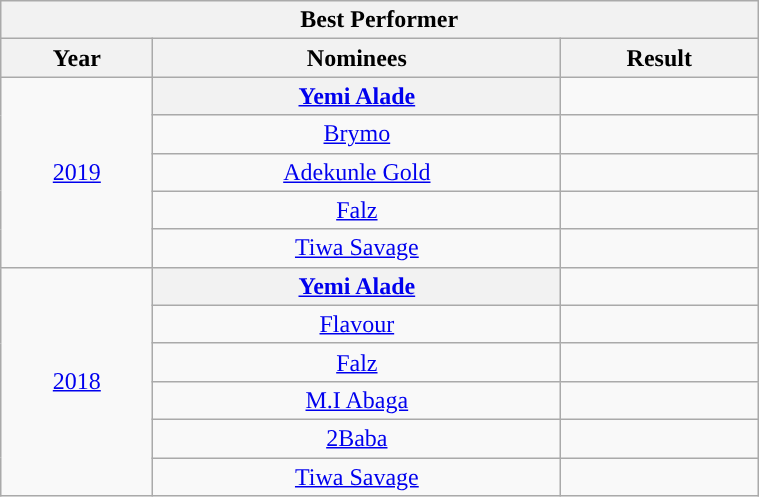<table class=wikitable style="text-align:center" width="40%">
<tr>
<th colspan="4">Best Performer</th>
</tr>
<tr>
<th>Year</th>
<th>Nominees</th>
<th>Result</th>
</tr>
<tr>
<td rowspan="5"><a href='#'>2019</a></td>
<th><a href='#'>Yemi Alade</a></th>
<td></td>
</tr>
<tr>
<td><a href='#'>Brymo</a></td>
<td></td>
</tr>
<tr>
<td><a href='#'>Adekunle Gold</a></td>
<td></td>
</tr>
<tr>
<td><a href='#'>Falz</a></td>
<td></td>
</tr>
<tr>
<td><a href='#'>Tiwa Savage</a></td>
<td></td>
</tr>
<tr>
<td rowspan="6"><a href='#'>2018</a></td>
<th><a href='#'>Yemi Alade</a></th>
<td></td>
</tr>
<tr>
<td><a href='#'>Flavour</a></td>
<td></td>
</tr>
<tr>
<td><a href='#'>Falz</a></td>
<td></td>
</tr>
<tr>
<td><a href='#'>M.I Abaga</a></td>
<td></td>
</tr>
<tr>
<td><a href='#'>2Baba</a></td>
<td></td>
</tr>
<tr>
<td><a href='#'>Tiwa Savage</a></td>
<td></td>
</tr>
</table>
